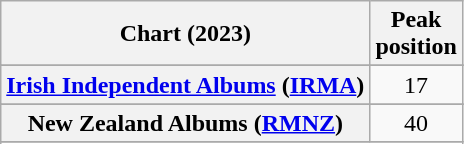<table class="wikitable sortable plainrowheaders" style="text-align:center;">
<tr>
<th scope="col">Chart (2023)</th>
<th scope="col">Peak<br>position</th>
</tr>
<tr>
</tr>
<tr>
<th scope="row"><a href='#'>Irish Independent Albums</a> (<a href='#'>IRMA</a>)</th>
<td>17</td>
</tr>
<tr>
</tr>
<tr>
</tr>
<tr>
</tr>
<tr>
<th scope="row">New Zealand Albums (<a href='#'>RMNZ</a>)</th>
<td>40</td>
</tr>
<tr>
</tr>
<tr>
</tr>
<tr>
</tr>
<tr>
</tr>
<tr>
</tr>
<tr>
</tr>
<tr>
</tr>
</table>
